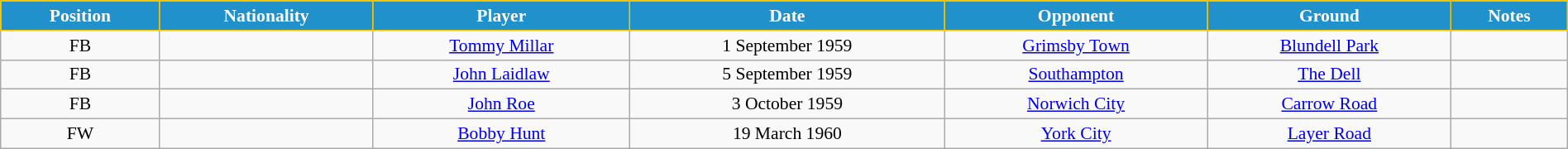<table class="wikitable" style="text-align:center; font-size:90%; width:100%;">
<tr>
<th style="background:#2191CC; color:white; border:1px solid #F7C408; text-align:center;">Position</th>
<th style="background:#2191CC; color:white; border:1px solid #F7C408; text-align:center;">Nationality</th>
<th style="background:#2191CC; color:white; border:1px solid #F7C408; text-align:center;">Player</th>
<th style="background:#2191CC; color:white; border:1px solid #F7C408; text-align:center;">Date</th>
<th style="background:#2191CC; color:white; border:1px solid #F7C408; text-align:center;">Opponent</th>
<th style="background:#2191CC; color:white; border:1px solid #F7C408; text-align:center;">Ground</th>
<th style="background:#2191CC; color:white; border:1px solid #F7C408; text-align:center;">Notes</th>
</tr>
<tr>
<td>FB</td>
<td></td>
<td><a href='#'>Tommy Millar</a></td>
<td>1 September 1959</td>
<td><a href='#'>Grimsby Town</a></td>
<td><a href='#'>Blundell Park</a></td>
<td></td>
</tr>
<tr>
<td>FB</td>
<td></td>
<td><a href='#'>John Laidlaw</a></td>
<td>5 September 1959</td>
<td><a href='#'>Southampton</a></td>
<td><a href='#'>The Dell</a></td>
<td></td>
</tr>
<tr>
<td>FB</td>
<td></td>
<td><a href='#'>John Roe</a></td>
<td>3 October 1959</td>
<td><a href='#'>Norwich City</a></td>
<td><a href='#'>Carrow Road</a></td>
<td></td>
</tr>
<tr>
<td>FW</td>
<td></td>
<td><a href='#'>Bobby Hunt</a></td>
<td>19 March 1960</td>
<td><a href='#'>York City</a></td>
<td><a href='#'>Layer Road</a></td>
<td></td>
</tr>
</table>
